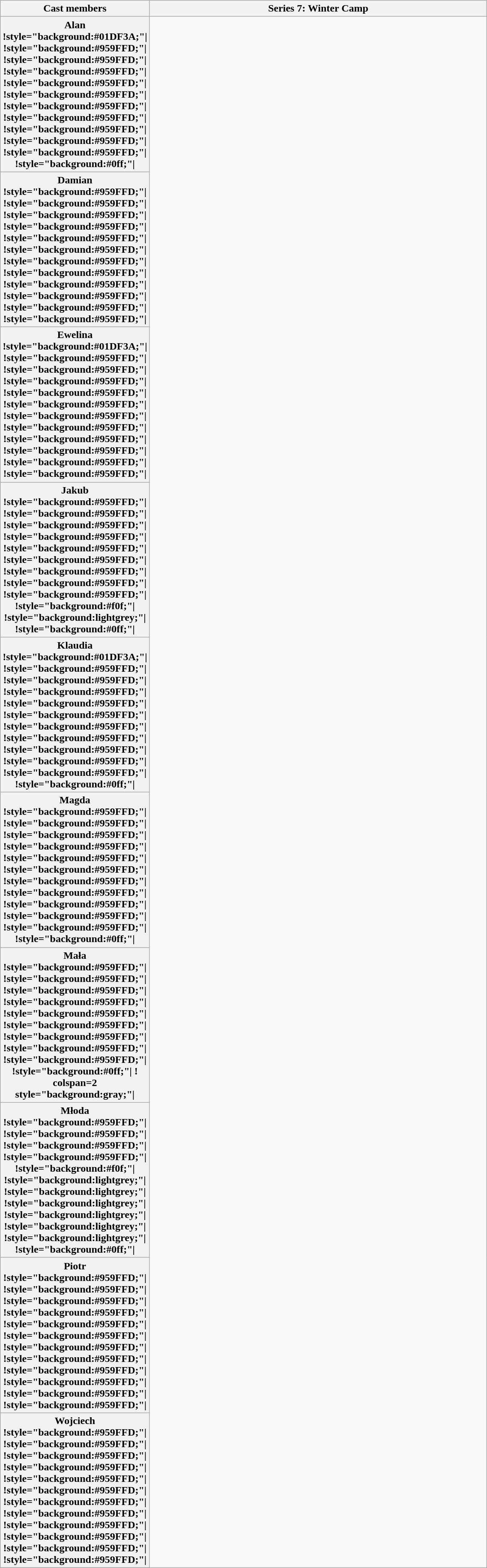<table class="wikitable" style="text-align:center; width:60%;">
<tr>
<th rowspan=2 style="width:15%;">Cast members</th>
<th colspan=12 style="text-align:center;">Series 7: Winter Camp</th>
</tr>
<tr>
</tr>
<tr>
<th>Alan<br>!style="background:#01DF3A;"|
!style="background:#959FFD;"|
!style="background:#959FFD;"|
!style="background:#959FFD;"|
!style="background:#959FFD;"|
!style="background:#959FFD;"|
!style="background:#959FFD;"|
!style="background:#959FFD;"|
!style="background:#959FFD;"|
!style="background:#959FFD;"|
!style="background:#959FFD;"|
!style="background:#0ff;"|</th>
</tr>
<tr>
<th>Damian<br>!style="background:#959FFD;"|
!style="background:#959FFD;"|
!style="background:#959FFD;"|
!style="background:#959FFD;"|
!style="background:#959FFD;"|
!style="background:#959FFD;"|
!style="background:#959FFD;"|
!style="background:#959FFD;"|
!style="background:#959FFD;"|
!style="background:#959FFD;"|
!style="background:#959FFD;"|
!style="background:#959FFD;"|</th>
</tr>
<tr>
<th>Ewelina<br>!style="background:#01DF3A;"|
!style="background:#959FFD;"|
!style="background:#959FFD;"|
!style="background:#959FFD;"|
!style="background:#959FFD;"|
!style="background:#959FFD;"|
!style="background:#959FFD;"|
!style="background:#959FFD;"|
!style="background:#959FFD;"|
!style="background:#959FFD;"|
!style="background:#959FFD;"|
!style="background:#959FFD;"|</th>
</tr>
<tr>
<th>Jakub<br>!style="background:#959FFD;"|
!style="background:#959FFD;"|
!style="background:#959FFD;"|
!style="background:#959FFD;"|
!style="background:#959FFD;"|
!style="background:#959FFD;"|
!style="background:#959FFD;"|
!style="background:#959FFD;"|
!style="background:#959FFD;"|
!style="background:#f0f;"|
!style="background:lightgrey;"|
!style="background:#0ff;"|</th>
</tr>
<tr>
<th>Klaudia<br>!style="background:#01DF3A;"|
!style="background:#959FFD;"|
!style="background:#959FFD;"|
!style="background:#959FFD;"|
!style="background:#959FFD;"|
!style="background:#959FFD;"|
!style="background:#959FFD;"|
!style="background:#959FFD;"|
!style="background:#959FFD;"|
!style="background:#959FFD;"|
!style="background:#959FFD;"|
!style="background:#0ff;"|</th>
</tr>
<tr>
<th>Magda<br>!style="background:#959FFD;"|
!style="background:#959FFD;"|
!style="background:#959FFD;"|
!style="background:#959FFD;"|
!style="background:#959FFD;"|
!style="background:#959FFD;"|
!style="background:#959FFD;"|
!style="background:#959FFD;"|
!style="background:#959FFD;"|
!style="background:#959FFD;"|
!style="background:#959FFD;"|
!style="background:#0ff;"|</th>
</tr>
<tr>
<th>Mała<br>!style="background:#959FFD;"|
!style="background:#959FFD;"|
!style="background:#959FFD;"|
!style="background:#959FFD;"|
!style="background:#959FFD;"|
!style="background:#959FFD;"|
!style="background:#959FFD;"|
!style="background:#959FFD;"|
!style="background:#959FFD;"|
!style="background:#0ff;"|
! colspan=2 style="background:gray;"|</th>
</tr>
<tr>
<th>Młoda<br>!style="background:#959FFD;"|
!style="background:#959FFD;"|
!style="background:#959FFD;"|
!style="background:#959FFD;"|
!style="background:#f0f;"|
!style="background:lightgrey;"|
!style="background:lightgrey;"|
!style="background:lightgrey;"|
!style="background:lightgrey;"|
!style="background:lightgrey;"|
!style="background:lightgrey;"|
!style="background:#0ff;"|</th>
</tr>
<tr>
<th>Piotr<br>!style="background:#959FFD;"|
!style="background:#959FFD;"|
!style="background:#959FFD;"|
!style="background:#959FFD;"|
!style="background:#959FFD;"|
!style="background:#959FFD;"|
!style="background:#959FFD;"|
!style="background:#959FFD;"|
!style="background:#959FFD;"|
!style="background:#959FFD;"|
!style="background:#959FFD;"|
!style="background:#959FFD;"|</th>
</tr>
<tr>
<th>Wojciech<br>!style="background:#959FFD;"|
!style="background:#959FFD;"|
!style="background:#959FFD;"|
!style="background:#959FFD;"|
!style="background:#959FFD;"|
!style="background:#959FFD;"|
!style="background:#959FFD;"|
!style="background:#959FFD;"|
!style="background:#959FFD;"|
!style="background:#959FFD;"|
!style="background:#959FFD;"|
!style="background:#959FFD;"|</th>
</tr>
<tr>
</tr>
</table>
